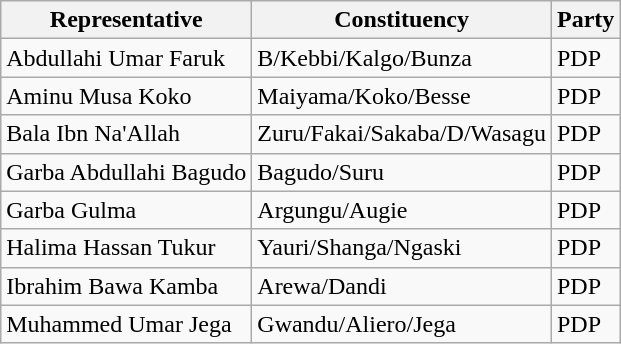<table class="wikitable" border="1">
<tr>
<th>Representative</th>
<th>Constituency</th>
<th>Party</th>
</tr>
<tr>
<td>Abdullahi Umar Faruk</td>
<td>B/Kebbi/Kalgo/Bunza</td>
<td>PDP</td>
</tr>
<tr>
<td>Aminu Musa Koko</td>
<td>Maiyama/Koko/Besse</td>
<td>PDP</td>
</tr>
<tr>
<td>Bala Ibn Na'Allah</td>
<td>Zuru/Fakai/Sakaba/D/Wasagu</td>
<td>PDP</td>
</tr>
<tr>
<td>Garba Abdullahi Bagudo</td>
<td>Bagudo/Suru</td>
<td>PDP</td>
</tr>
<tr>
<td>Garba Gulma</td>
<td>Argungu/Augie</td>
<td>PDP</td>
</tr>
<tr>
<td>Halima Hassan Tukur</td>
<td>Yauri/Shanga/Ngaski</td>
<td>PDP</td>
</tr>
<tr>
<td>Ibrahim Bawa Kamba</td>
<td>Arewa/Dandi</td>
<td>PDP</td>
</tr>
<tr>
<td>Muhammed Umar Jega</td>
<td>Gwandu/Aliero/Jega</td>
<td>PDP</td>
</tr>
</table>
